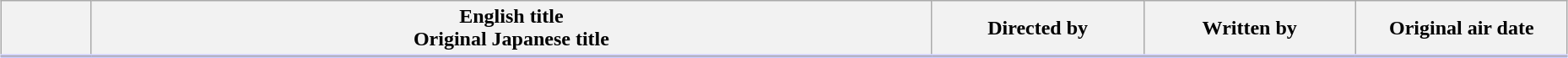<table class="wikitable" style="width:98%; margin:auto; background:#FFF;">
<tr style="border-bottom: 3px solid #CCF;">
<th style="width:4em;"></th>
<th>English title <br> Original Japanese title</th>
<th style="width:10em;">Directed by</th>
<th style="width:10em;">Written by</th>
<th style="width:10em;">Original air date</th>
</tr>
<tr>
</tr>
</table>
